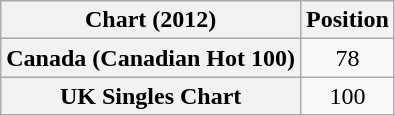<table class="wikitable plainrowheaders">
<tr>
<th scope="col">Chart (2012)</th>
<th scope="col">Position</th>
</tr>
<tr>
<th scope="row">Canada (Canadian Hot 100)</th>
<td style="text-align:center;">78</td>
</tr>
<tr>
<th scope="row">UK Singles Chart</th>
<td align="center">100</td>
</tr>
</table>
